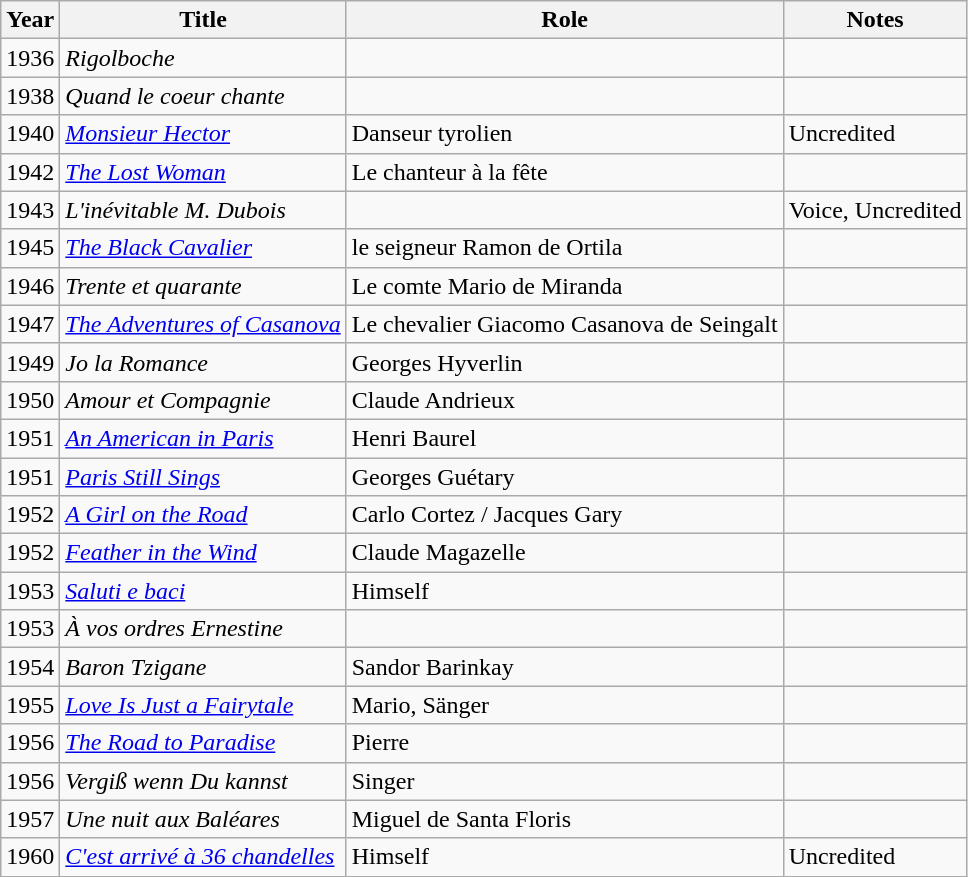<table class="wikitable">
<tr>
<th>Year</th>
<th>Title</th>
<th>Role</th>
<th>Notes</th>
</tr>
<tr>
<td>1936</td>
<td><em>Rigolboche</em></td>
<td></td>
<td></td>
</tr>
<tr>
<td>1938</td>
<td><em>Quand le coeur chante</em></td>
<td></td>
<td></td>
</tr>
<tr>
<td>1940</td>
<td><em><a href='#'>Monsieur Hector</a></em></td>
<td>Danseur tyrolien</td>
<td>Uncredited</td>
</tr>
<tr>
<td>1942</td>
<td><em><a href='#'>The Lost Woman</a></em></td>
<td>Le chanteur à la fête</td>
<td></td>
</tr>
<tr>
<td>1943</td>
<td><em>L'inévitable M. Dubois</em></td>
<td></td>
<td>Voice, Uncredited</td>
</tr>
<tr>
<td>1945</td>
<td><em><a href='#'>The Black Cavalier</a></em></td>
<td>le seigneur Ramon de Ortila</td>
<td></td>
</tr>
<tr>
<td>1946</td>
<td><em>Trente et quarante</em></td>
<td>Le comte Mario de Miranda</td>
<td></td>
</tr>
<tr>
<td>1947</td>
<td><em><a href='#'>The Adventures of Casanova</a></em></td>
<td>Le chevalier Giacomo Casanova de Seingalt</td>
<td></td>
</tr>
<tr>
<td>1949</td>
<td><em>Jo la Romance</em></td>
<td>Georges Hyverlin</td>
<td></td>
</tr>
<tr>
<td>1950</td>
<td><em>Amour et Compagnie</em></td>
<td>Claude Andrieux</td>
<td></td>
</tr>
<tr>
<td>1951</td>
<td><em><a href='#'>An American in Paris</a></em></td>
<td>Henri Baurel</td>
<td></td>
</tr>
<tr>
<td>1951</td>
<td><em><a href='#'>Paris Still Sings</a></em></td>
<td>Georges Guétary</td>
<td></td>
</tr>
<tr>
<td>1952</td>
<td><em><a href='#'>A Girl on the Road</a></em></td>
<td>Carlo Cortez / Jacques Gary</td>
<td></td>
</tr>
<tr>
<td>1952</td>
<td><em><a href='#'>Feather in the Wind</a></em></td>
<td>Claude Magazelle</td>
<td></td>
</tr>
<tr>
<td>1953</td>
<td><em><a href='#'>Saluti e baci</a></em></td>
<td>Himself</td>
<td></td>
</tr>
<tr>
<td>1953</td>
<td><em>À vos ordres Ernestine</em></td>
<td></td>
<td></td>
</tr>
<tr>
<td>1954</td>
<td><em>Baron Tzigane</em></td>
<td>Sandor Barinkay</td>
<td></td>
</tr>
<tr>
<td>1955</td>
<td><em><a href='#'>Love Is Just a Fairytale</a></em></td>
<td>Mario, Sänger</td>
<td></td>
</tr>
<tr>
<td>1956</td>
<td><em><a href='#'>The Road to Paradise</a></em></td>
<td>Pierre</td>
<td></td>
</tr>
<tr>
<td>1956</td>
<td><em>Vergiß wenn Du kannst</em></td>
<td>Singer</td>
<td></td>
</tr>
<tr>
<td>1957</td>
<td><em>Une nuit aux Baléares</em></td>
<td>Miguel de Santa Floris</td>
<td></td>
</tr>
<tr>
<td>1960</td>
<td><em><a href='#'>C'est arrivé à 36 chandelles</a></em></td>
<td>Himself</td>
<td>Uncredited</td>
</tr>
</table>
